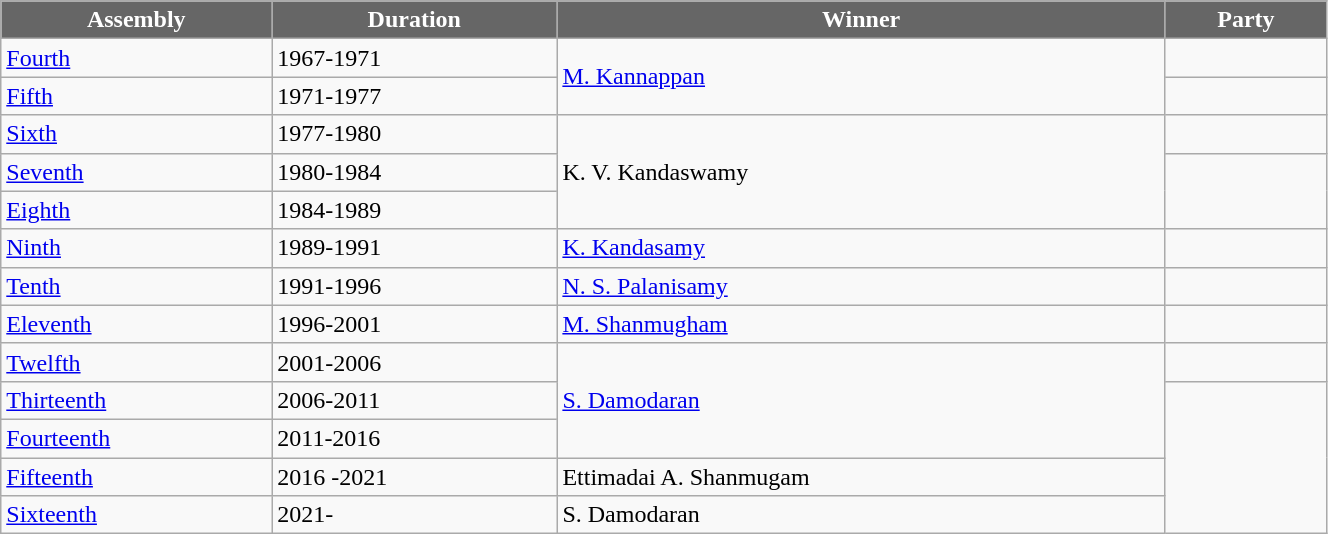<table class="wikitable" width="70%">
<tr>
<th style="background-color:#666666; color:white">Assembly</th>
<th style="background-color:#666666; color:white">Duration</th>
<th style="background-color:#666666; color:white">Winner</th>
<th style="background-color:#666666; color:white" colspan="2">Party</th>
</tr>
<tr>
<td><a href='#'>Fourth</a></td>
<td>1967-1971</td>
<td rowspan=2><a href='#'>M. Kannappan</a></td>
<td></td>
</tr>
<tr>
<td><a href='#'>Fifth</a></td>
<td>1971-1977</td>
</tr>
<tr>
<td><a href='#'>Sixth</a></td>
<td>1977-1980</td>
<td rowspan=3>K. V. Kandaswamy</td>
<td></td>
</tr>
<tr>
<td><a href='#'>Seventh</a></td>
<td>1980-1984</td>
</tr>
<tr>
<td><a href='#'>Eighth</a></td>
<td>1984-1989</td>
</tr>
<tr>
<td><a href='#'>Ninth</a></td>
<td>1989-1991</td>
<td><a href='#'>K. Kandasamy</a></td>
<td></td>
</tr>
<tr>
<td><a href='#'>Tenth</a></td>
<td>1991-1996</td>
<td><a href='#'>N. S. Palanisamy</a></td>
<td></td>
</tr>
<tr>
<td><a href='#'>Eleventh</a></td>
<td>1996-2001</td>
<td><a href='#'>M. Shanmugham</a></td>
<td></td>
</tr>
<tr>
<td><a href='#'>Twelfth</a></td>
<td>2001-2006</td>
<td rowspan=3><a href='#'>S. Damodaran</a></td>
<td></td>
</tr>
<tr>
<td><a href='#'>Thirteenth</a></td>
<td>2006-2011</td>
</tr>
<tr>
<td><a href='#'>Fourteenth</a></td>
<td>2011-2016</td>
</tr>
<tr>
<td><a href='#'>Fifteenth</a></td>
<td>2016 -2021</td>
<td>Ettimadai A. Shanmugam</td>
</tr>
<tr>
<td><a href='#'>Sixteenth</a></td>
<td>2021-</td>
<td>S. Damodaran</td>
</tr>
</table>
